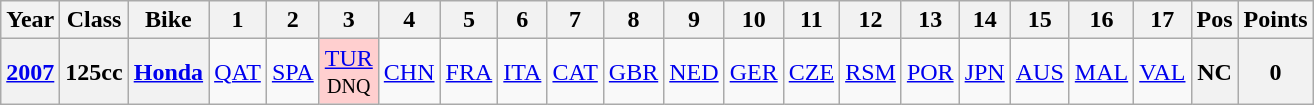<table class="wikitable" style="text-align:center">
<tr>
<th>Year</th>
<th>Class</th>
<th>Bike</th>
<th>1</th>
<th>2</th>
<th>3</th>
<th>4</th>
<th>5</th>
<th>6</th>
<th>7</th>
<th>8</th>
<th>9</th>
<th>10</th>
<th>11</th>
<th>12</th>
<th>13</th>
<th>14</th>
<th>15</th>
<th>16</th>
<th>17</th>
<th>Pos</th>
<th>Points</th>
</tr>
<tr>
<th align="left"><a href='#'>2007</a></th>
<th align="left">125cc</th>
<th align="left"><a href='#'>Honda</a></th>
<td><a href='#'>QAT</a></td>
<td><a href='#'>SPA</a></td>
<td style="background:#FFCFCF;"><a href='#'>TUR</a><br><small>DNQ</small></td>
<td><a href='#'>CHN</a></td>
<td><a href='#'>FRA</a></td>
<td><a href='#'>ITA</a></td>
<td><a href='#'>CAT</a></td>
<td><a href='#'>GBR</a></td>
<td><a href='#'>NED</a></td>
<td><a href='#'>GER</a></td>
<td><a href='#'>CZE</a></td>
<td><a href='#'>RSM</a></td>
<td><a href='#'>POR</a></td>
<td><a href='#'>JPN</a></td>
<td><a href='#'>AUS</a></td>
<td><a href='#'>MAL</a></td>
<td><a href='#'>VAL</a></td>
<th>NC</th>
<th>0</th>
</tr>
</table>
